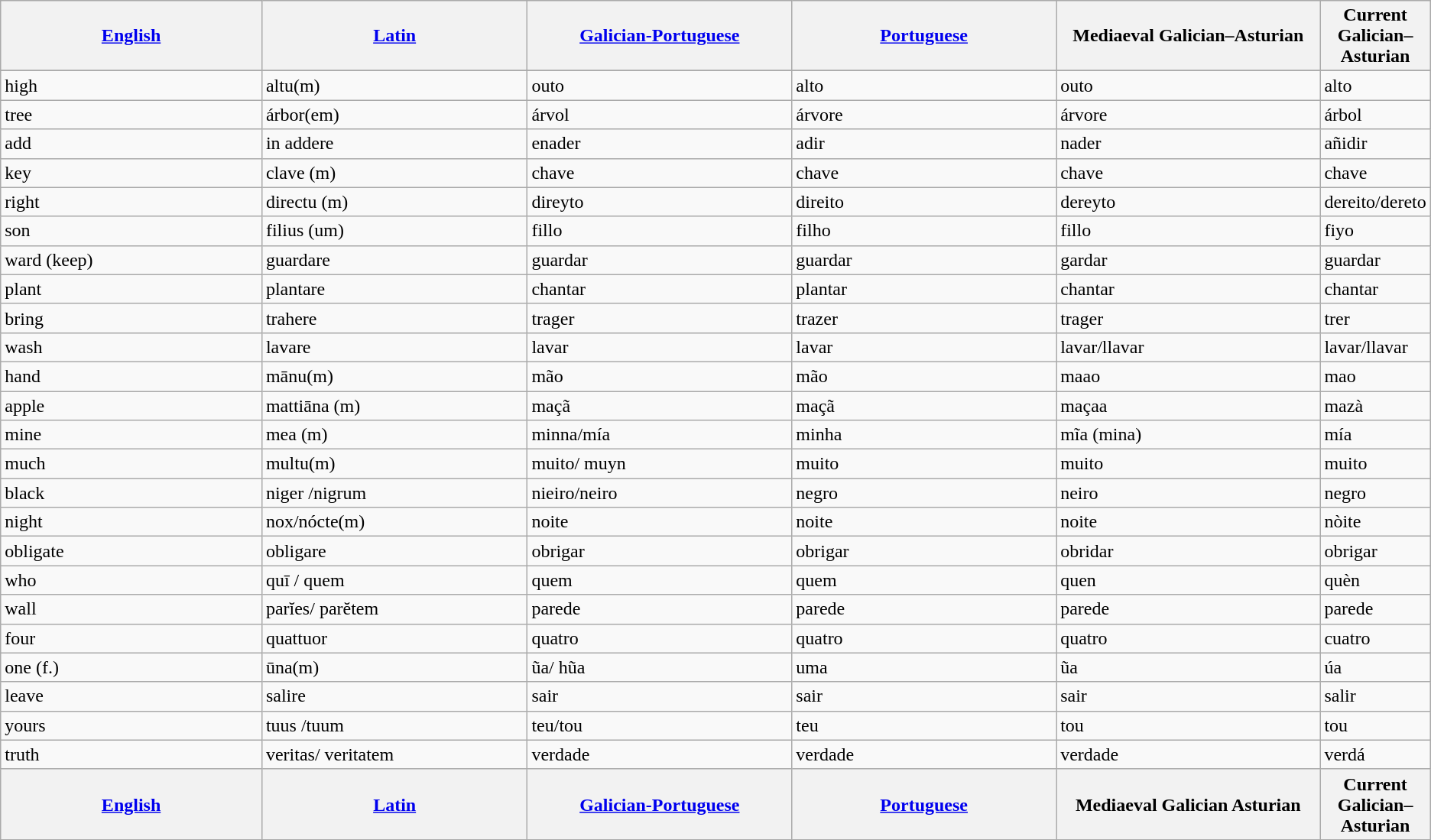<table class="wikitable">
<tr>
<th width="20%" align="center"><a href='#'>English</a></th>
<th width="20%" align="center"><a href='#'>Latin</a></th>
<th width="20%" align="center"><a href='#'>Galician-Portuguese</a></th>
<th width="20%" align="center"><a href='#'>Portuguese</a></th>
<th width="20%" align="center">Mediaeval Galician–Asturian</th>
<th width="20%" align="center">Current Galician–Asturian</th>
</tr>
<tr>
</tr>
<tr>
<td>high</td>
<td>altu(m)</td>
<td>outo</td>
<td>alto</td>
<td>outo</td>
<td>alto</td>
</tr>
<tr>
<td>tree</td>
<td>árbor(em)</td>
<td>árvol</td>
<td>árvore</td>
<td>árvore</td>
<td>árbol</td>
</tr>
<tr>
<td>add</td>
<td>in addere</td>
<td>enader</td>
<td>adir</td>
<td>nader</td>
<td>añidir</td>
</tr>
<tr>
<td>key</td>
<td>clave (m)</td>
<td>chave</td>
<td>chave</td>
<td>chave</td>
<td>chave</td>
</tr>
<tr>
<td>right</td>
<td>directu (m)</td>
<td>direyto</td>
<td>direito</td>
<td>dereyto</td>
<td>dereito/dereto</td>
</tr>
<tr>
<td>son</td>
<td>filius (um)</td>
<td>fillo</td>
<td>filho</td>
<td>fillo</td>
<td>fiyo</td>
</tr>
<tr>
<td>ward (keep)</td>
<td>guardare</td>
<td>guardar</td>
<td>guardar</td>
<td>gardar</td>
<td>guardar</td>
</tr>
<tr>
<td>plant</td>
<td>plantare</td>
<td>chantar</td>
<td>plantar</td>
<td>chantar</td>
<td>chantar</td>
</tr>
<tr>
<td>bring</td>
<td>trahere</td>
<td>trager</td>
<td>trazer</td>
<td>trager</td>
<td>trer</td>
</tr>
<tr>
<td>wash</td>
<td>lavare</td>
<td>lavar</td>
<td>lavar</td>
<td>lavar/llavar</td>
<td>lavar/llavar</td>
</tr>
<tr>
<td>hand</td>
<td>mānu(m)</td>
<td>mão</td>
<td>mão</td>
<td>maao</td>
<td>mao</td>
</tr>
<tr>
<td>apple</td>
<td>mattiāna (m)</td>
<td>maçã</td>
<td>maçã</td>
<td>maçaa</td>
<td>mazà</td>
</tr>
<tr>
<td>mine</td>
<td>mea (m)</td>
<td>minna/mía</td>
<td>minha</td>
<td>mĩa (mina)</td>
<td>mía</td>
</tr>
<tr>
<td>much</td>
<td>multu(m)</td>
<td>muito/ muyn</td>
<td>muito</td>
<td>muito</td>
<td>muito</td>
</tr>
<tr>
<td>black</td>
<td>niger /nigrum</td>
<td>nieiro/neiro</td>
<td>negro</td>
<td>neiro</td>
<td>negro</td>
</tr>
<tr>
<td>night</td>
<td>nox/nócte(m)</td>
<td>noite</td>
<td>noite</td>
<td>noite</td>
<td>nòite</td>
</tr>
<tr>
<td>obligate</td>
<td>obligare</td>
<td>obrigar</td>
<td>obrigar</td>
<td>obridar</td>
<td>obrigar</td>
</tr>
<tr>
<td>who</td>
<td>quī / quem</td>
<td>quem</td>
<td>quem</td>
<td>quen</td>
<td>quèn</td>
</tr>
<tr>
<td>wall</td>
<td>parĭes/ parĕtem</td>
<td>parede</td>
<td>parede</td>
<td>parede</td>
<td>parede</td>
</tr>
<tr>
<td>four</td>
<td>quattuor</td>
<td>quatro</td>
<td>quatro</td>
<td>quatro</td>
<td>cuatro</td>
</tr>
<tr>
<td>one (f.)</td>
<td>ūna(m)</td>
<td>ũa/ hũa</td>
<td>uma</td>
<td>ũa</td>
<td>úa</td>
</tr>
<tr>
<td>leave</td>
<td>salire</td>
<td>sair</td>
<td>sair</td>
<td>sair</td>
<td>salir</td>
</tr>
<tr>
<td>yours</td>
<td>tuus /tuum</td>
<td>teu/tou</td>
<td>teu</td>
<td>tou</td>
<td>tou</td>
</tr>
<tr>
<td>truth</td>
<td>veritas/ veritatem</td>
<td>verdade</td>
<td>verdade</td>
<td>verdade</td>
<td>verdá</td>
</tr>
<tr>
<th width="20%" align="center"><a href='#'>English</a></th>
<th width="20%" align="center"><a href='#'>Latin</a></th>
<th width="20%" align="center"><a href='#'>Galician-Portuguese</a></th>
<th width="20%" align="center"><a href='#'>Portuguese</a></th>
<th width="20%" align="center">Mediaeval Galician Asturian</th>
<th width="20%" align="center">Current Galician–Asturian</th>
</tr>
<tr>
</tr>
</table>
